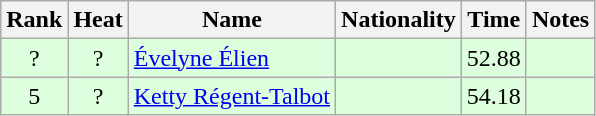<table class="wikitable sortable" style="text-align:center">
<tr>
<th>Rank</th>
<th>Heat</th>
<th>Name</th>
<th>Nationality</th>
<th>Time</th>
<th>Notes</th>
</tr>
<tr bgcolor=ddffdd>
<td>?</td>
<td>?</td>
<td align=left><a href='#'>Évelyne Élien</a></td>
<td align=left></td>
<td>52.88</td>
<td></td>
</tr>
<tr bgcolor=ddffdd>
<td>5</td>
<td>?</td>
<td align=left><a href='#'>Ketty Régent-Talbot</a></td>
<td align=left></td>
<td>54.18</td>
<td></td>
</tr>
</table>
